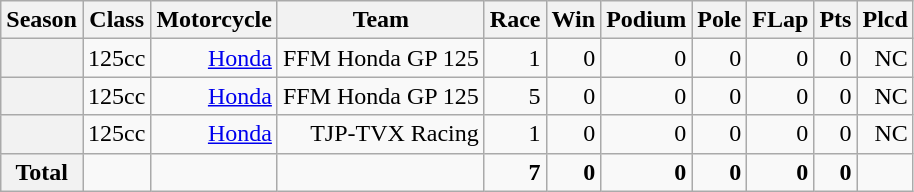<table class="wikitable" style="text-align:right">
<tr>
<th>Season</th>
<th>Class</th>
<th>Motorcycle</th>
<th>Team</th>
<th>Race</th>
<th>Win</th>
<th>Podium</th>
<th>Pole</th>
<th>FLap</th>
<th>Pts</th>
<th>Plcd</th>
</tr>
<tr>
<th></th>
<td>125cc</td>
<td><a href='#'>Honda</a></td>
<td>FFM Honda GP 125</td>
<td>1</td>
<td>0</td>
<td>0</td>
<td>0</td>
<td>0</td>
<td>0</td>
<td>NC</td>
</tr>
<tr>
<th></th>
<td>125cc</td>
<td><a href='#'>Honda</a></td>
<td>FFM Honda GP 125</td>
<td>5</td>
<td>0</td>
<td>0</td>
<td>0</td>
<td>0</td>
<td>0</td>
<td>NC</td>
</tr>
<tr>
<th></th>
<td>125cc</td>
<td><a href='#'>Honda</a></td>
<td>TJP-TVX Racing</td>
<td>1</td>
<td>0</td>
<td>0</td>
<td>0</td>
<td>0</td>
<td>0</td>
<td>NC</td>
</tr>
<tr>
<th>Total</th>
<td></td>
<td></td>
<td></td>
<td><strong>7</strong></td>
<td><strong>0</strong></td>
<td><strong>0</strong></td>
<td><strong>0</strong></td>
<td><strong>0</strong></td>
<td><strong>0</strong></td>
<td></td>
</tr>
</table>
